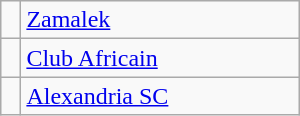<table class="wikitable" width="200px">
<tr>
<td align=center></td>
<td> <a href='#'>Zamalek</a></td>
</tr>
<tr>
<td align=center></td>
<td> <a href='#'>Club Africain</a></td>
</tr>
<tr>
<td align=center></td>
<td> <a href='#'>Alexandria SC</a></td>
</tr>
</table>
